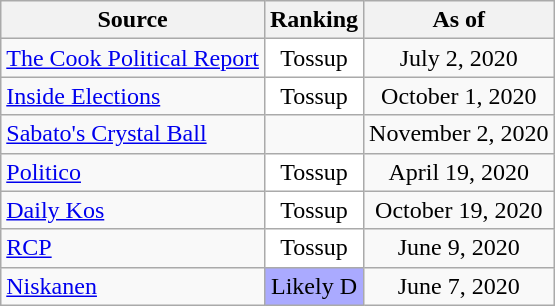<table class="wikitable" style="text-align:center">
<tr>
<th>Source</th>
<th>Ranking</th>
<th>As of</th>
</tr>
<tr>
<td align=left><a href='#'>The Cook Political Report</a></td>
<td style="background:#fff" data-sort-value=0>Tossup</td>
<td>July 2, 2020</td>
</tr>
<tr>
<td align=left><a href='#'>Inside Elections</a></td>
<td style="background:#fff" data-sort-value=0>Tossup</td>
<td>October 1, 2020</td>
</tr>
<tr>
<td align=left><a href='#'>Sabato's Crystal Ball</a></td>
<td></td>
<td>November 2, 2020</td>
</tr>
<tr>
<td align="left"><a href='#'>Politico</a></td>
<td style="background:#fff" data-sort-value=0>Tossup</td>
<td>April 19, 2020</td>
</tr>
<tr>
<td align="left"><a href='#'>Daily Kos</a></td>
<td style="background:#fff" data-sort-value=0>Tossup</td>
<td>October 19, 2020</td>
</tr>
<tr>
<td align="left"><a href='#'>RCP</a></td>
<td style="background:#fff" data-sort-value=0>Tossup</td>
<td>June 9, 2020</td>
</tr>
<tr>
<td align="left"><a href='#'>Niskanen</a></td>
<td style="background:#aaf" data-sort-value=-3>Likely D</td>
<td>June 7, 2020</td>
</tr>
</table>
